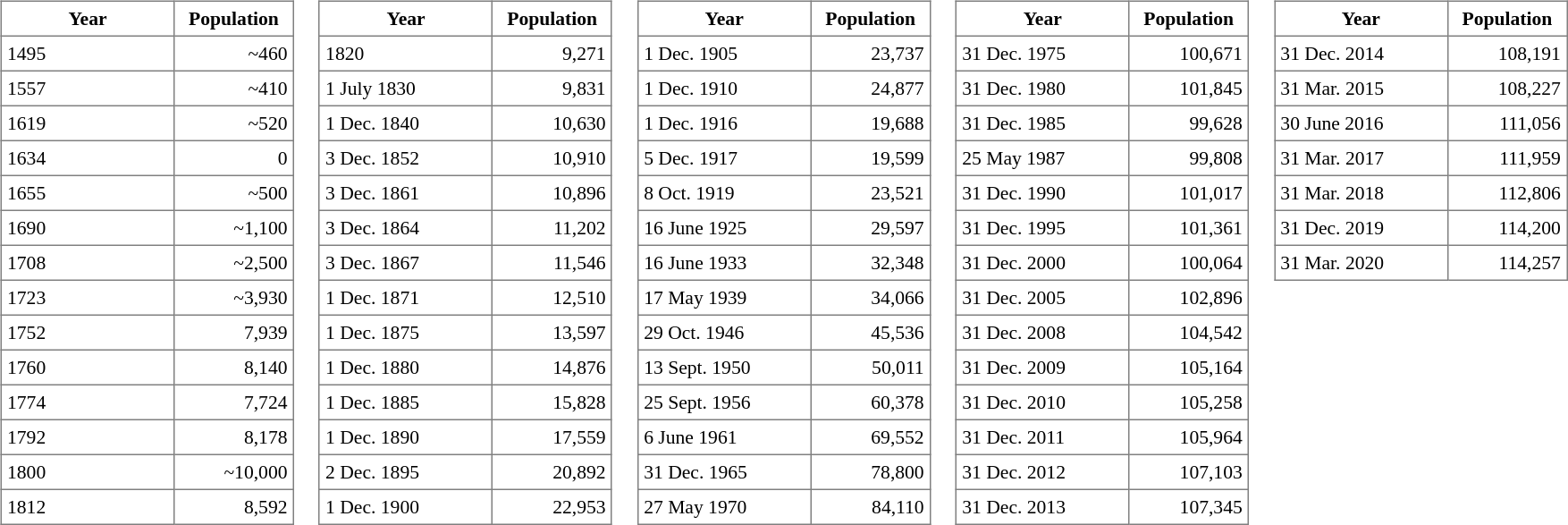<table>
<tr>
<td valign="top"><br><table border="2" cellspacing="0" cellpadding="4" rules="all" class="hintergrundfarbe1 rahmenfarbe1" style="margin:1em 1em 1em 0; border-style:solid; border-width:1px; border-collapse:collapse; empty-cells:show; font-size:90%;">
<tr class="hintergrundfarbe6">
<th width="120">Year</th>
<th width="80">Population</th>
</tr>
<tr>
<td>1495</td>
<td align="right">~460</td>
</tr>
<tr>
<td>1557</td>
<td align="right">~410</td>
</tr>
<tr>
<td>1619</td>
<td align="right">~520</td>
</tr>
<tr>
<td>1634</td>
<td align="right">0</td>
</tr>
<tr>
<td>1655</td>
<td align="right">~500</td>
</tr>
<tr>
<td>1690</td>
<td align="right">~1,100</td>
</tr>
<tr>
<td>1708</td>
<td align="right">~2,500</td>
</tr>
<tr>
<td>1723</td>
<td align="right">~3,930</td>
</tr>
<tr>
<td>1752</td>
<td align="right">7,939</td>
</tr>
<tr>
<td>1760</td>
<td align="right">8,140</td>
</tr>
<tr>
<td>1774</td>
<td align="right">7,724</td>
</tr>
<tr>
<td>1792</td>
<td align="right">8,178</td>
</tr>
<tr>
<td>1800</td>
<td align="right">~10,000</td>
</tr>
<tr>
<td>1812</td>
<td align="right">8,592</td>
</tr>
</table>
</td>
<td valign="top"><br><table border="2" cellspacing="0" cellpadding="4" rules="all" class="hintergrundfarbe1 rahmenfarbe1" style="margin:1em 1em 1em 0; border-style:solid; border-width:1px; border-collapse:collapse; empty-cells:show; font-size:90%;">
<tr class="hintergrundfarbe6">
<th width="120">Year</th>
<th width="80">Population</th>
</tr>
<tr>
<td>1820</td>
<td align="right">9,271</td>
</tr>
<tr>
<td>1 July 1830</td>
<td align="right">9,831</td>
</tr>
<tr>
<td>1 Dec. 1840</td>
<td align="right">10,630</td>
</tr>
<tr>
<td>3 Dec. 1852</td>
<td align="right">10,910</td>
</tr>
<tr>
<td>3 Dec. 1861</td>
<td align="right">10,896</td>
</tr>
<tr>
<td>3 Dec. 1864</td>
<td align="right">11,202</td>
</tr>
<tr>
<td>3 Dec. 1867</td>
<td align="right">11,546</td>
</tr>
<tr>
<td>1 Dec. 1871</td>
<td align="right">12,510</td>
</tr>
<tr>
<td>1 Dec. 1875</td>
<td align="right">13,597</td>
</tr>
<tr>
<td>1 Dec. 1880</td>
<td align="right">14,876</td>
</tr>
<tr>
<td>1 Dec. 1885</td>
<td align="right">15,828</td>
</tr>
<tr>
<td>1 Dec. 1890</td>
<td align="right">17,559</td>
</tr>
<tr>
<td>2 Dec. 1895</td>
<td align="right">20,892</td>
</tr>
<tr>
<td>1 Dec. 1900</td>
<td align="right">22,953</td>
</tr>
</table>
</td>
<td valign="top"><br><table border="2" cellspacing="0" cellpadding="4" rules="all" class="hintergrundfarbe1 rahmenfarbe1" style="margin:1em 1em 1em 0; border-style:solid; border-width:1px; border-collapse:collapse; empty-cells:show; font-size:90%;">
<tr class="hintergrundfarbe6">
<th width="120">Year</th>
<th width="80">Population</th>
</tr>
<tr>
<td>1 Dec. 1905</td>
<td align="right">23,737</td>
</tr>
<tr>
<td>1 Dec. 1910</td>
<td align="right">24,877</td>
</tr>
<tr>
<td>1 Dec. 1916</td>
<td align="right">19,688</td>
</tr>
<tr>
<td>5 Dec. 1917</td>
<td align="right">19,599</td>
</tr>
<tr>
<td>8 Oct. 1919</td>
<td align="right">23,521</td>
</tr>
<tr>
<td>16 June 1925</td>
<td align="right">29,597</td>
</tr>
<tr>
<td>16 June 1933</td>
<td align="right">32,348</td>
</tr>
<tr>
<td>17 May 1939</td>
<td align="right">34,066</td>
</tr>
<tr>
<td>29 Oct. 1946</td>
<td align="right">45,536</td>
</tr>
<tr>
<td>13 Sept. 1950</td>
<td align="right">50,011</td>
</tr>
<tr>
<td>25 Sept. 1956</td>
<td align="right">60,378</td>
</tr>
<tr>
<td>6 June 1961</td>
<td align="right">69,552</td>
</tr>
<tr>
<td>31 Dec. 1965</td>
<td align="right">78,800</td>
</tr>
<tr>
<td>27 May 1970</td>
<td align="right">84,110</td>
</tr>
</table>
</td>
<td valign="top"><br><table border="2" cellspacing="0" cellpadding="4" rules="all" class="hintergrundfarbe1 rahmenfarbe1" style="margin:1em 1em 1em 0; border-style:solid; border-width:1px; border-collapse:collapse; empty-cells:show; font-size:90%;">
<tr class="hintergrundfarbe6">
<th width="120">Year</th>
<th width="80">Population</th>
</tr>
<tr>
<td>31 Dec. 1975</td>
<td align="right">100,671</td>
</tr>
<tr>
<td>31 Dec. 1980</td>
<td align="right">101,845</td>
</tr>
<tr>
<td>31 Dec. 1985</td>
<td align="right">99,628</td>
</tr>
<tr>
<td>25 May 1987</td>
<td align="right">99,808</td>
</tr>
<tr>
<td>31 Dec. 1990</td>
<td align="right">101,017</td>
</tr>
<tr>
<td>31 Dec. 1995</td>
<td align="right">101,361</td>
</tr>
<tr>
<td>31 Dec. 2000</td>
<td align="right">100,064</td>
</tr>
<tr>
<td>31 Dec. 2005</td>
<td align="right">102,896</td>
</tr>
<tr>
<td>31 Dec. 2008</td>
<td align="right">104,542</td>
</tr>
<tr>
<td>31 Dec. 2009</td>
<td align="right">105,164</td>
</tr>
<tr>
<td>31 Dec. 2010</td>
<td align="right">105,258</td>
</tr>
<tr>
<td>31 Dec. 2011</td>
<td align="right">105,964</td>
</tr>
<tr>
<td>31 Dec. 2012</td>
<td align="right">107,103</td>
</tr>
<tr>
<td>31 Dec. 2013</td>
<td align="right">107,345</td>
</tr>
</table>
</td>
<td valign="top"><br><table border="2" cellspacing="0" cellpadding="4" rules="all" class="hintergrundfarbe1 rahmenfarbe1" style="margin:1em 1em 1em 0; border-style:solid; border-width:1px; border-collapse:collapse; empty-cells:show; font-size:90%;">
<tr class="hintergrundfarbe6">
<th width="120">Year</th>
<th width="80">Population</th>
</tr>
<tr>
<td>31 Dec. 2014</td>
<td align="right">108,191</td>
</tr>
<tr>
<td>31 Mar. 2015</td>
<td align="right">108,227</td>
</tr>
<tr>
<td>30 June 2016</td>
<td align="right">111,056</td>
</tr>
<tr>
<td>31 Mar. 2017</td>
<td align="right">111,959</td>
</tr>
<tr>
<td>31 Mar. 2018</td>
<td align="right">112,806</td>
</tr>
<tr>
<td>31 Dec. 2019</td>
<td align="right">114,200</td>
</tr>
<tr>
<td>31 Mar. 2020</td>
<td align="right">114,257</td>
</tr>
</table>
</td>
</tr>
</table>
